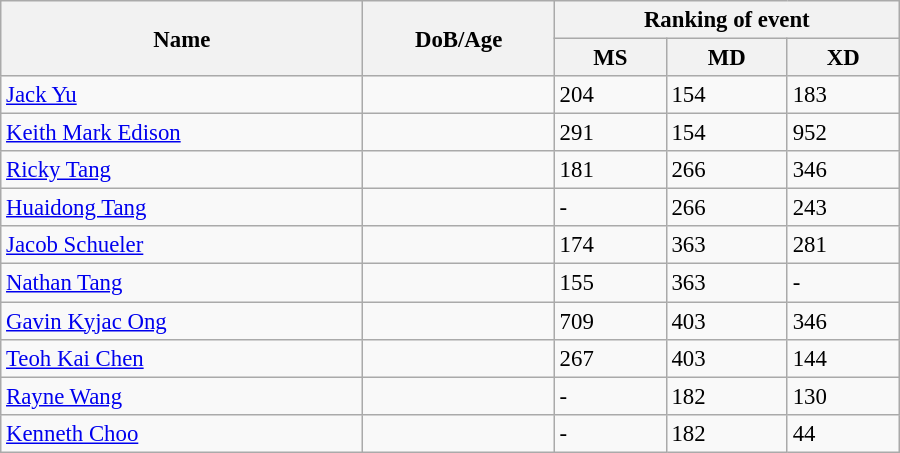<table class="wikitable" style="width:600px; font-size:95%;">
<tr>
<th rowspan="2" align="left">Name</th>
<th rowspan="2" align="left">DoB/Age</th>
<th colspan="3" align="center">Ranking of event</th>
</tr>
<tr>
<th align="center">MS</th>
<th>MD</th>
<th align="center">XD</th>
</tr>
<tr>
<td><a href='#'>Jack Yu</a></td>
<td></td>
<td>204</td>
<td>154</td>
<td>183</td>
</tr>
<tr>
<td align="left"><a href='#'>Keith Mark Edison</a></td>
<td align="left"></td>
<td>291</td>
<td>154</td>
<td>952</td>
</tr>
<tr>
<td><a href='#'>Ricky Tang</a></td>
<td></td>
<td>181</td>
<td>266</td>
<td>346</td>
</tr>
<tr>
<td><a href='#'>Huaidong Tang</a></td>
<td></td>
<td>-</td>
<td>266</td>
<td>243</td>
</tr>
<tr>
<td><a href='#'>Jacob Schueler</a></td>
<td></td>
<td>174</td>
<td>363</td>
<td>281</td>
</tr>
<tr>
<td><a href='#'>Nathan Tang</a></td>
<td></td>
<td>155</td>
<td>363</td>
<td>-</td>
</tr>
<tr>
<td><a href='#'>Gavin Kyjac Ong</a></td>
<td></td>
<td>709</td>
<td>403</td>
<td>346</td>
</tr>
<tr>
<td><a href='#'>Teoh Kai Chen</a></td>
<td></td>
<td>267</td>
<td>403</td>
<td>144</td>
</tr>
<tr>
<td><a href='#'>Rayne Wang</a></td>
<td></td>
<td>-</td>
<td>182</td>
<td>130</td>
</tr>
<tr>
<td><a href='#'>Kenneth Choo</a></td>
<td></td>
<td>-</td>
<td>182</td>
<td>44</td>
</tr>
</table>
